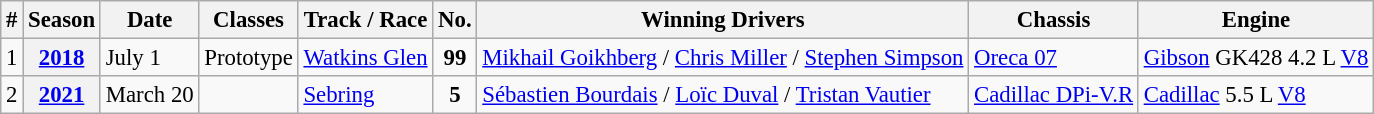<table class="wikitable" style="font-size:95%;">
<tr>
<th>#</th>
<th>Season</th>
<th>Date</th>
<th>Classes</th>
<th>Track / Race</th>
<th>No.</th>
<th>Winning Drivers</th>
<th>Chassis</th>
<th>Engine</th>
</tr>
<tr>
<td>1</td>
<th rowspan=1 align=center><a href='#'>2018</a></th>
<td>July 1</td>
<td>Prototype</td>
<td><a href='#'>Watkins Glen</a></td>
<td align=center><strong>99</strong></td>
<td align=left> <a href='#'>Mikhail Goikhberg</a> /  <a href='#'>Chris Miller</a> /  <a href='#'>Stephen Simpson</a></td>
<td><a href='#'>Oreca 07</a></td>
<td><a href='#'>Gibson</a> GK428 4.2 L <a href='#'>V8</a></td>
</tr>
<tr>
<td>2</td>
<th rowspan=1 align=center><a href='#'>2021</a></th>
<td>March 20</td>
<td align=center></td>
<td><a href='#'>Sebring</a></td>
<td align=center><strong>5</strong></td>
<td> <a href='#'>Sébastien Bourdais</a> /  <a href='#'>Loïc Duval</a> /  <a href='#'>Tristan Vautier</a></td>
<td><a href='#'>Cadillac DPi-V.R</a></td>
<td><a href='#'>Cadillac</a> 5.5 L <a href='#'>V8</a></td>
</tr>
</table>
